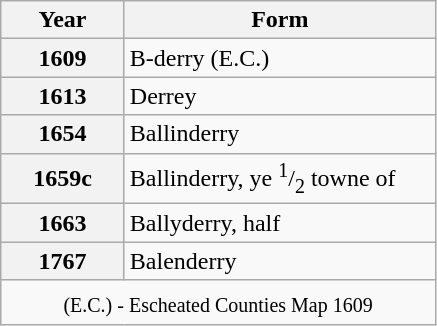<table class="wikitable" style="margin:0 0 0 3em; border:1px solid darkgrey;">
<tr>
<th style="width:75px;">Year</th>
<th style="width:200px;">Form</th>
</tr>
<tr>
<th>1609</th>
<td>B-derry (E.C.)</td>
</tr>
<tr>
<th>1613</th>
<td>Derrey</td>
</tr>
<tr>
<th>1654</th>
<td>Ballinderry</td>
</tr>
<tr>
<th>1659c</th>
<td>Ballinderry, ye <sup>1</sup>/<sub>2</sub> towne of</td>
</tr>
<tr>
<th>1663</th>
<td>Ballyderry, half</td>
</tr>
<tr>
<th>1767</th>
<td>Balenderry</td>
</tr>
<tr>
<td colspan="2" align="center"><sub>(E.C.) - Escheated Counties Map 1609</sub></td>
</tr>
</table>
